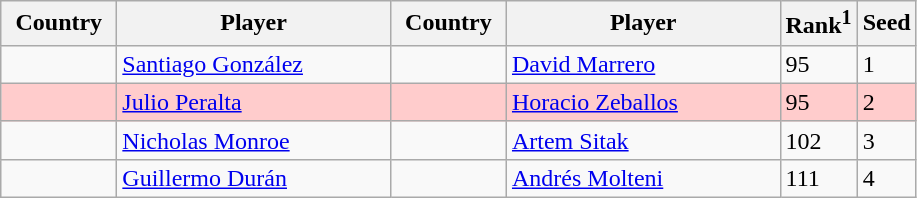<table class="sortable wikitable">
<tr>
<th width="70">Country</th>
<th width="175">Player</th>
<th width="70">Country</th>
<th width="175">Player</th>
<th>Rank<sup>1</sup></th>
<th>Seed</th>
</tr>
<tr>
<td></td>
<td><a href='#'>Santiago González</a></td>
<td></td>
<td><a href='#'>David Marrero</a></td>
<td>95</td>
<td>1</td>
</tr>
<tr style="background:#fcc;">
<td></td>
<td><a href='#'>Julio Peralta</a></td>
<td></td>
<td><a href='#'>Horacio Zeballos</a></td>
<td>95</td>
<td>2</td>
</tr>
<tr>
<td></td>
<td><a href='#'>Nicholas Monroe</a></td>
<td></td>
<td><a href='#'>Artem Sitak</a></td>
<td>102</td>
<td>3</td>
</tr>
<tr>
<td></td>
<td><a href='#'>Guillermo Durán</a></td>
<td></td>
<td><a href='#'>Andrés Molteni</a></td>
<td>111</td>
<td>4</td>
</tr>
</table>
